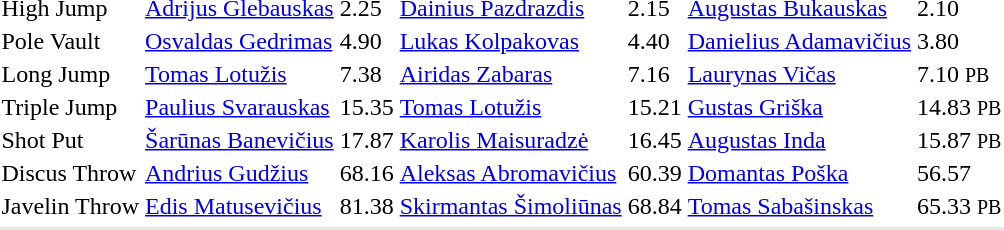<table>
<tr>
<td>High Jump</td>
<td><a href='#'>Adrijus Glebauskas</a></td>
<td>2.25</td>
<td><a href='#'>Dainius Pazdrazdis</a></td>
<td>2.15</td>
<td><a href='#'>Augustas Bukauskas</a></td>
<td>2.10</td>
</tr>
<tr>
<td>Pole Vault</td>
<td><a href='#'>Osvaldas Gedrimas</a></td>
<td>4.90</td>
<td><a href='#'>Lukas Kolpakovas</a></td>
<td>4.40</td>
<td><a href='#'>Danielius Adamavičius</a></td>
<td>3.80</td>
</tr>
<tr>
<td>Long Jump</td>
<td><a href='#'>Tomas Lotužis</a></td>
<td>7.38</td>
<td><a href='#'>Airidas Zabaras</a></td>
<td>7.16</td>
<td><a href='#'>Laurynas Vičas</a></td>
<td>7.10 <small>PB</small></td>
</tr>
<tr>
<td>Triple Jump</td>
<td><a href='#'>Paulius Svarauskas</a></td>
<td>15.35</td>
<td><a href='#'>Tomas Lotužis</a></td>
<td>15.21</td>
<td><a href='#'>Gustas Griška</a></td>
<td>14.83 <small>PB</small></td>
</tr>
<tr>
<td>Shot Put</td>
<td><a href='#'>Šarūnas Banevičius</a></td>
<td>17.87</td>
<td><a href='#'>Karolis Maisuradzė</a></td>
<td>16.45</td>
<td><a href='#'>Augustas Inda</a></td>
<td>15.87 <small>PB</small></td>
</tr>
<tr>
<td>Discus Throw</td>
<td><a href='#'>Andrius Gudžius</a></td>
<td>68.16</td>
<td><a href='#'>Aleksas Abromavičius</a></td>
<td>60.39</td>
<td><a href='#'>Domantas Poška</a></td>
<td>56.57</td>
</tr>
<tr>
<td>Javelin Throw</td>
<td><a href='#'>Edis Matusevičius</a></td>
<td>81.38</td>
<td><a href='#'>Skirmantas Šimoliūnas</a></td>
<td>68.84</td>
<td><a href='#'>Tomas Sabašinskas</a></td>
<td>65.33 <small>PB</small></td>
</tr>
<tr>
</tr>
<tr bgcolor= e8e8e8>
<td colspan=7></td>
</tr>
</table>
